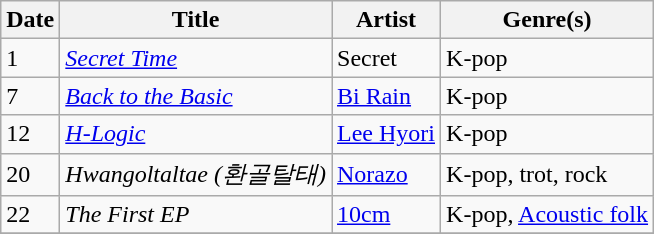<table class="wikitable" style="text-align: left;">
<tr>
<th>Date</th>
<th>Title</th>
<th>Artist</th>
<th>Genre(s)</th>
</tr>
<tr>
<td rowspan="1">1</td>
<td><em><a href='#'>Secret Time</a></em></td>
<td>Secret</td>
<td>K-pop</td>
</tr>
<tr>
<td rowspan="1">7</td>
<td><em><a href='#'>Back to the Basic</a></em></td>
<td><a href='#'>Bi Rain</a></td>
<td>K-pop</td>
</tr>
<tr>
<td rowspan="1">12</td>
<td><em><a href='#'>H-Logic</a></em></td>
<td><a href='#'>Lee Hyori</a></td>
<td>K-pop</td>
</tr>
<tr>
<td>20</td>
<td><em>Hwangoltaltae (환골탈태)</em></td>
<td><a href='#'>Norazo</a></td>
<td>K-pop, trot, rock</td>
</tr>
<tr>
<td rowspan="1">22</td>
<td><em>The First EP</em></td>
<td><a href='#'>10cm</a></td>
<td>K-pop, <a href='#'>Acoustic folk</a></td>
</tr>
<tr>
</tr>
</table>
